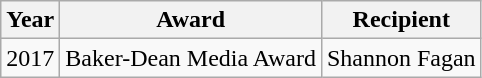<table class="wikitable">
<tr>
<th>Year</th>
<th>Award</th>
<th>Recipient</th>
</tr>
<tr>
<td>2017</td>
<td>Baker-Dean Media Award</td>
<td>Shannon Fagan</td>
</tr>
</table>
